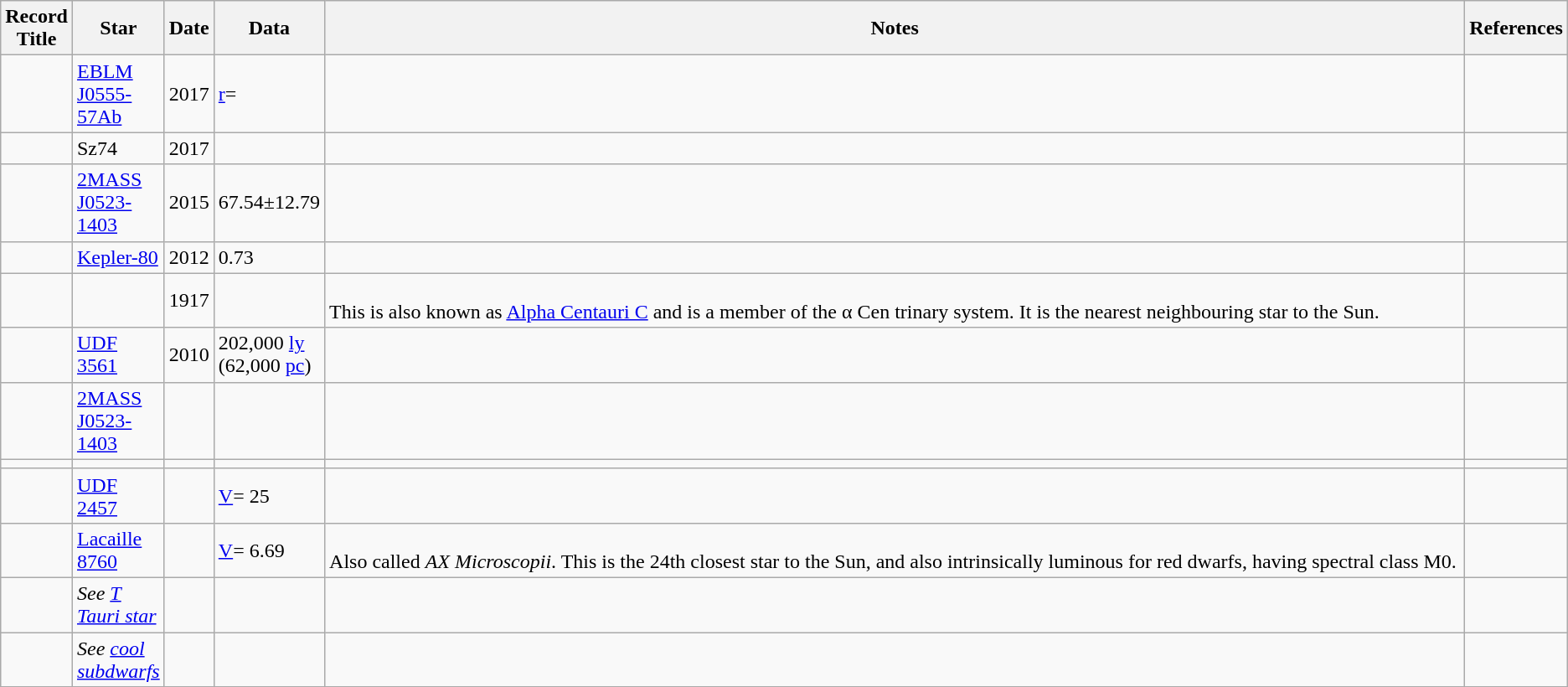<table class="wikitable sortable">
<tr>
<th>Record Title</th>
<th>Star</th>
<th>Date</th>
<th>Data</th>
<th width=100%>Notes</th>
<th>References</th>
</tr>
<tr>
<td></td>
<td><a href='#'>EBLM J0555-57Ab</a></td>
<td>2017</td>
<td><a href='#'>r</a>= </td>
<td> </td>
<td></td>
</tr>
<tr>
<td></td>
<td>Sz74</td>
<td>2017</td>
<td></td>
<td> </td>
<td></td>
</tr>
<tr>
<td></td>
<td><a href='#'>2MASS J0523-1403</a></td>
<td>2015</td>
<td>67.54±12.79 </td>
<td> </td>
<td></td>
</tr>
<tr>
<td></td>
<td><a href='#'>Kepler-80</a></td>
<td>2012</td>
<td>0.73 </td>
<td> </td>
<td></td>
</tr>
<tr>
<td></td>
<td></td>
<td>1917</td>
<td></td>
<td><br>This is also known as <a href='#'>Alpha Centauri C</a> and is a member of the α Cen trinary system. It is the nearest neighbouring star to the Sun.</td>
<td></td>
</tr>
<tr>
<td></td>
<td><a href='#'>UDF 3561</a></td>
<td>2010</td>
<td>202,000 <a href='#'>ly</a><br>(62,000 <a href='#'>pc</a>)</td>
<td> </td>
<td></td>
</tr>
<tr>
<td></td>
<td><a href='#'>2MASS J0523-1403</a></td>
<td></td>
<td></td>
<td> </td>
<td></td>
</tr>
<tr>
<td></td>
<td></td>
<td></td>
<td></td>
<td> </td>
<td></td>
</tr>
<tr>
<td></td>
<td><a href='#'>UDF 2457</a></td>
<td></td>
<td><a href='#'>V</a>= 25</td>
<td> </td>
<td></td>
</tr>
<tr>
<td></td>
<td><a href='#'>Lacaille 8760</a></td>
<td></td>
<td><a href='#'>V</a>= 6.69</td>
<td><br>Also called <em>AX Microscopii</em>. This is the 24th closest star to the Sun, and also intrinsically luminous for red dwarfs, having spectral class M0.</td>
<td></td>
</tr>
<tr>
<td></td>
<td><em>See <a href='#'>T Tauri star</a></em></td>
<td></td>
<td></td>
<td> </td>
<td></td>
</tr>
<tr>
<td></td>
<td><em>See <a href='#'>cool subdwarfs</a></em></td>
<td></td>
<td></td>
<td> </td>
<td></td>
</tr>
<tr>
</tr>
</table>
